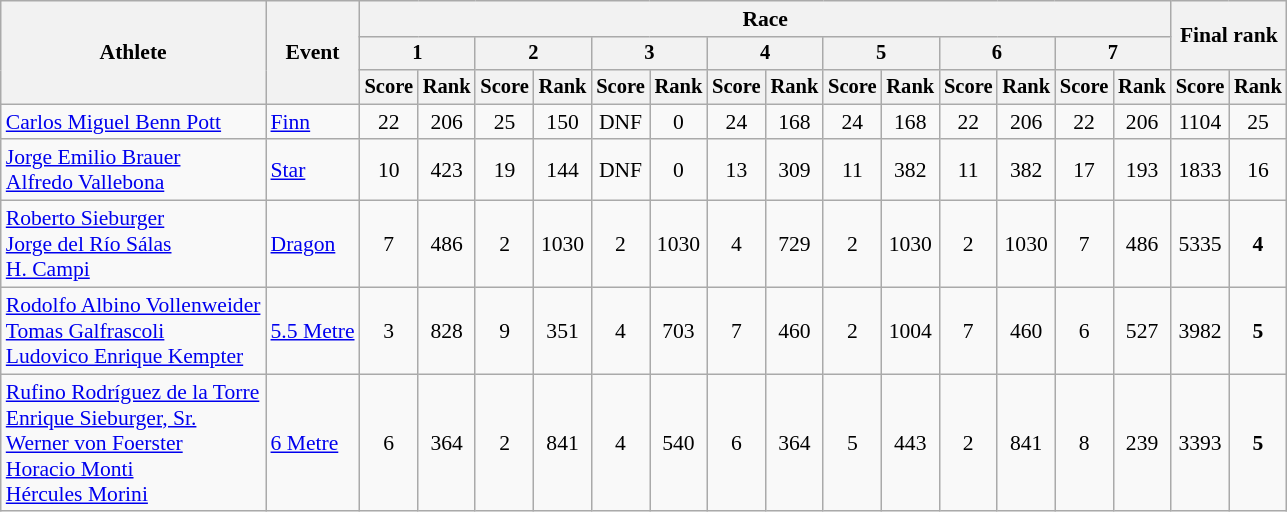<table class="wikitable" style="font-size:90%">
<tr>
<th rowspan="3">Athlete</th>
<th rowspan="3">Event</th>
<th colspan="14">Race</th>
<th rowspan=2 colspan="2">Final rank</th>
</tr>
<tr style="font-size:95%">
<th colspan="2">1</th>
<th colspan="2">2</th>
<th colspan="2">3</th>
<th colspan="2">4</th>
<th colspan="2">5</th>
<th colspan="2">6</th>
<th colspan="2">7</th>
</tr>
<tr style="font-size:95%">
<th>Score</th>
<th>Rank</th>
<th>Score</th>
<th>Rank</th>
<th>Score</th>
<th>Rank</th>
<th>Score</th>
<th>Rank</th>
<th>Score</th>
<th>Rank</th>
<th>Score</th>
<th>Rank</th>
<th>Score</th>
<th>Rank</th>
<th>Score</th>
<th>Rank</th>
</tr>
<tr align=center>
<td align=left><a href='#'>Carlos Miguel Benn Pott</a></td>
<td align=left><a href='#'>Finn</a></td>
<td>22</td>
<td>206</td>
<td>25</td>
<td>150</td>
<td>DNF</td>
<td>0</td>
<td>24</td>
<td>168</td>
<td>24</td>
<td>168</td>
<td>22</td>
<td>206</td>
<td>22</td>
<td>206</td>
<td>1104</td>
<td>25</td>
</tr>
<tr align=center>
<td align=left><a href='#'>Jorge Emilio Brauer</a><br><a href='#'>Alfredo Vallebona</a></td>
<td align=left><a href='#'>Star</a></td>
<td>10</td>
<td>423</td>
<td>19</td>
<td>144</td>
<td>DNF</td>
<td>0</td>
<td>13</td>
<td>309</td>
<td>11</td>
<td>382</td>
<td>11</td>
<td>382</td>
<td>17</td>
<td>193</td>
<td>1833</td>
<td>16</td>
</tr>
<tr align=center>
<td align=left><a href='#'>Roberto Sieburger</a><br><a href='#'>Jorge del Río Sálas</a><br><a href='#'>H. Campi</a></td>
<td align=left><a href='#'>Dragon</a></td>
<td>7</td>
<td>486</td>
<td>2</td>
<td>1030</td>
<td>2</td>
<td>1030</td>
<td>4</td>
<td>729</td>
<td>2</td>
<td>1030</td>
<td>2</td>
<td>1030</td>
<td>7</td>
<td>486</td>
<td>5335</td>
<td><strong>4</strong></td>
</tr>
<tr align=center>
<td align=left><a href='#'>Rodolfo Albino Vollenweider</a><br><a href='#'>Tomas Galfrascoli</a><br><a href='#'>Ludovico Enrique Kempter</a></td>
<td align=left><a href='#'>5.5 Metre</a></td>
<td>3</td>
<td>828</td>
<td>9</td>
<td>351</td>
<td>4</td>
<td>703</td>
<td>7</td>
<td>460</td>
<td>2</td>
<td>1004</td>
<td>7</td>
<td>460</td>
<td>6</td>
<td>527</td>
<td>3982</td>
<td><strong>5</strong></td>
</tr>
<tr align=center>
<td align=left><a href='#'>Rufino Rodríguez de la Torre</a><br><a href='#'>Enrique Sieburger, Sr.</a><br><a href='#'>Werner von Foerster</a><br><a href='#'>Horacio Monti</a><br><a href='#'>Hércules Morini</a></td>
<td align=left><a href='#'>6 Metre</a></td>
<td>6</td>
<td>364</td>
<td>2</td>
<td>841</td>
<td>4</td>
<td>540</td>
<td>6</td>
<td>364</td>
<td>5</td>
<td>443</td>
<td>2</td>
<td>841</td>
<td>8</td>
<td>239</td>
<td>3393</td>
<td><strong>5</strong></td>
</tr>
</table>
